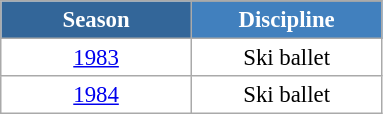<table class="wikitable" style="font-size:95%; text-align:center; border:grey solid 1px; border-collapse:collapse; background:#ffffff;">
<tr style="background-color:#369; color:white;">
<td rowspan="2" colspan="1" style="width:120px"><strong>Season</strong></td>
</tr>
<tr style="background-color:#4180be; color:white;">
<td style="width:120px"><strong>Discipline</strong></td>
</tr>
<tr>
<td align=center><a href='#'>1983</a></td>
<td align=center>Ski ballet</td>
</tr>
<tr>
<td align=center><a href='#'>1984</a></td>
<td align=center>Ski ballet</td>
</tr>
</table>
